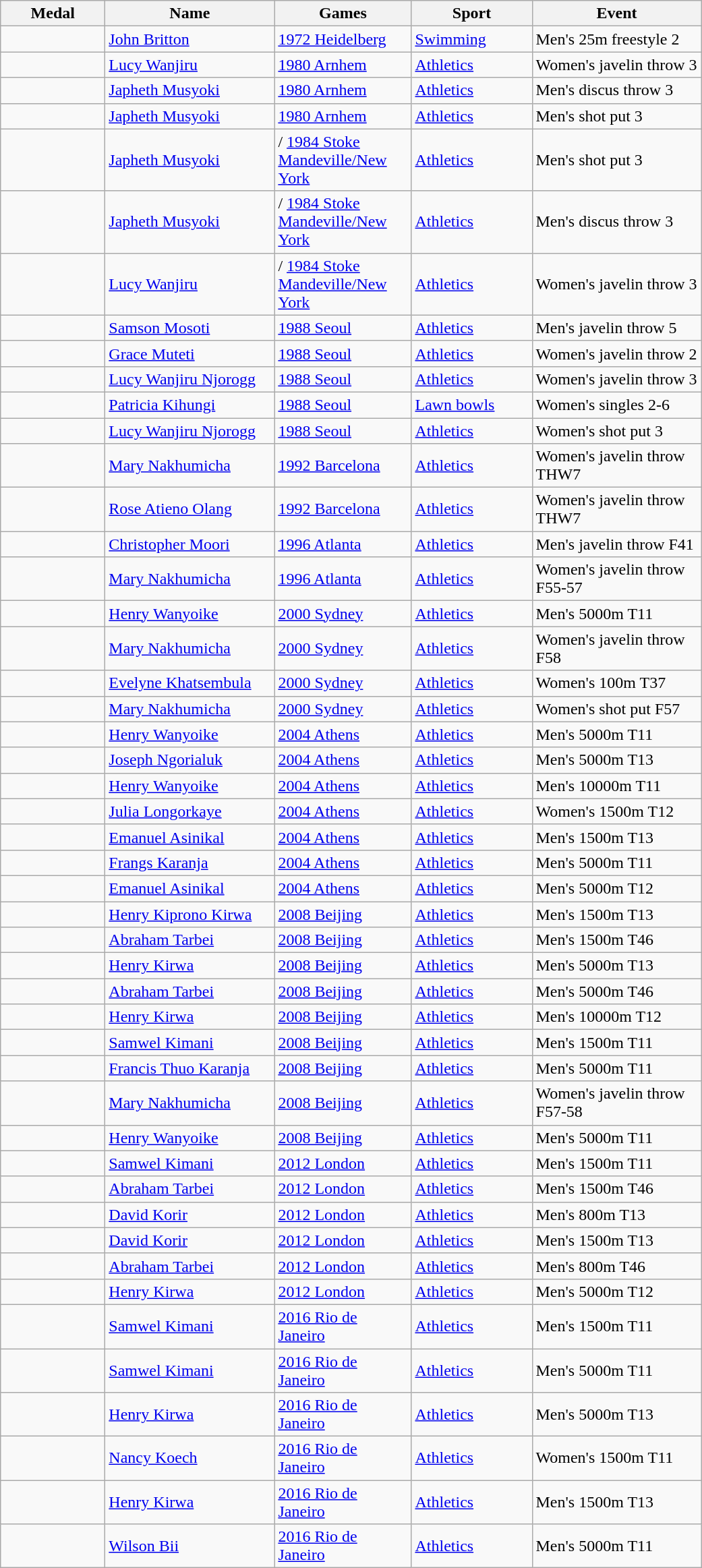<table class="wikitable">
<tr>
<th style="width:6em">Medal</th>
<th style="width:10em">Name</th>
<th style="width:8em">Games</th>
<th style="width:7em">Sport</th>
<th style="width:10em">Event</th>
</tr>
<tr>
<td></td>
<td><a href='#'>John Britton</a></td>
<td> <a href='#'>1972 Heidelberg</a></td>
<td><a href='#'>Swimming</a></td>
<td>Men's 25m freestyle 2</td>
</tr>
<tr>
<td></td>
<td><a href='#'>Lucy Wanjiru</a></td>
<td> <a href='#'>1980 Arnhem</a></td>
<td><a href='#'>Athletics</a></td>
<td>Women's javelin throw 3</td>
</tr>
<tr>
<td></td>
<td><a href='#'>Japheth Musyoki</a></td>
<td> <a href='#'>1980 Arnhem</a></td>
<td><a href='#'>Athletics</a></td>
<td>Men's discus throw 3</td>
</tr>
<tr>
<td></td>
<td><a href='#'>Japheth Musyoki</a></td>
<td> <a href='#'>1980 Arnhem</a></td>
<td><a href='#'>Athletics</a></td>
<td>Men's shot put 3</td>
</tr>
<tr>
<td></td>
<td><a href='#'>Japheth Musyoki</a></td>
<td>/ <a href='#'>1984 Stoke Mandeville/New York</a></td>
<td><a href='#'>Athletics</a></td>
<td>Men's shot put 3</td>
</tr>
<tr>
<td></td>
<td><a href='#'>Japheth Musyoki</a></td>
<td>/ <a href='#'>1984 Stoke Mandeville/New York</a></td>
<td><a href='#'>Athletics</a></td>
<td>Men's discus throw 3</td>
</tr>
<tr>
<td></td>
<td><a href='#'>Lucy Wanjiru</a></td>
<td>/ <a href='#'>1984 Stoke Mandeville/New York</a></td>
<td><a href='#'>Athletics</a></td>
<td>Women's javelin throw 3</td>
</tr>
<tr>
<td></td>
<td><a href='#'>Samson Mosoti</a></td>
<td> <a href='#'>1988 Seoul</a></td>
<td><a href='#'>Athletics</a></td>
<td>Men's javelin throw 5</td>
</tr>
<tr>
<td></td>
<td><a href='#'>Grace Muteti</a></td>
<td> <a href='#'>1988 Seoul</a></td>
<td><a href='#'>Athletics</a></td>
<td>Women's javelin throw 2</td>
</tr>
<tr>
<td></td>
<td><a href='#'>Lucy Wanjiru Njorogg</a></td>
<td> <a href='#'>1988 Seoul</a></td>
<td><a href='#'>Athletics</a></td>
<td>Women's javelin throw 3</td>
</tr>
<tr>
<td></td>
<td><a href='#'>Patricia Kihungi</a></td>
<td> <a href='#'>1988 Seoul</a></td>
<td><a href='#'>Lawn bowls</a></td>
<td>Women's singles 2-6</td>
</tr>
<tr>
<td></td>
<td><a href='#'>Lucy Wanjiru Njorogg</a></td>
<td> <a href='#'>1988 Seoul</a></td>
<td><a href='#'>Athletics</a></td>
<td>Women's shot put 3</td>
</tr>
<tr>
<td></td>
<td><a href='#'>Mary Nakhumicha</a></td>
<td> <a href='#'>1992 Barcelona</a></td>
<td><a href='#'>Athletics</a></td>
<td>Women's javelin throw THW7</td>
</tr>
<tr>
<td></td>
<td><a href='#'>Rose Atieno Olang</a></td>
<td> <a href='#'>1992 Barcelona</a></td>
<td><a href='#'>Athletics</a></td>
<td>Women's javelin throw THW7</td>
</tr>
<tr>
<td></td>
<td><a href='#'>Christopher Moori</a></td>
<td> <a href='#'>1996 Atlanta</a></td>
<td><a href='#'>Athletics</a></td>
<td>Men's javelin throw F41</td>
</tr>
<tr>
<td></td>
<td><a href='#'>Mary Nakhumicha</a></td>
<td> <a href='#'>1996 Atlanta</a></td>
<td><a href='#'>Athletics</a></td>
<td>Women's javelin throw F55-57</td>
</tr>
<tr>
<td></td>
<td><a href='#'>Henry Wanyoike</a></td>
<td> <a href='#'>2000 Sydney</a></td>
<td><a href='#'>Athletics</a></td>
<td>Men's 5000m T11</td>
</tr>
<tr>
<td></td>
<td><a href='#'>Mary Nakhumicha</a></td>
<td> <a href='#'>2000 Sydney</a></td>
<td><a href='#'>Athletics</a></td>
<td>Women's javelin throw F58</td>
</tr>
<tr>
<td></td>
<td><a href='#'>Evelyne Khatsembula</a></td>
<td> <a href='#'>2000 Sydney</a></td>
<td><a href='#'>Athletics</a></td>
<td>Women's 100m T37</td>
</tr>
<tr>
<td></td>
<td><a href='#'>Mary Nakhumicha</a></td>
<td> <a href='#'>2000 Sydney</a></td>
<td><a href='#'>Athletics</a></td>
<td>Women's shot put F57</td>
</tr>
<tr>
<td></td>
<td><a href='#'>Henry Wanyoike</a></td>
<td> <a href='#'>2004 Athens</a></td>
<td><a href='#'>Athletics</a></td>
<td>Men's 5000m T11</td>
</tr>
<tr>
<td></td>
<td><a href='#'>Joseph Ngorialuk</a></td>
<td> <a href='#'>2004 Athens</a></td>
<td><a href='#'>Athletics</a></td>
<td>Men's 5000m T13</td>
</tr>
<tr>
<td></td>
<td><a href='#'>Henry Wanyoike</a></td>
<td> <a href='#'>2004 Athens</a></td>
<td><a href='#'>Athletics</a></td>
<td>Men's 10000m T11</td>
</tr>
<tr>
<td></td>
<td><a href='#'>Julia Longorkaye</a></td>
<td> <a href='#'>2004 Athens</a></td>
<td><a href='#'>Athletics</a></td>
<td>Women's 1500m T12</td>
</tr>
<tr>
<td></td>
<td><a href='#'>Emanuel Asinikal</a></td>
<td> <a href='#'>2004 Athens</a></td>
<td><a href='#'>Athletics</a></td>
<td>Men's 1500m T13</td>
</tr>
<tr>
<td></td>
<td><a href='#'>Frangs Karanja</a></td>
<td> <a href='#'>2004 Athens</a></td>
<td><a href='#'>Athletics</a></td>
<td>Men's 5000m T11</td>
</tr>
<tr>
<td></td>
<td><a href='#'>Emanuel Asinikal</a></td>
<td> <a href='#'>2004 Athens</a></td>
<td><a href='#'>Athletics</a></td>
<td>Men's 5000m T12</td>
</tr>
<tr>
<td></td>
<td><a href='#'>Henry Kiprono Kirwa</a></td>
<td> <a href='#'>2008 Beijing</a></td>
<td><a href='#'>Athletics</a></td>
<td>Men's 1500m T13</td>
</tr>
<tr>
<td></td>
<td><a href='#'>Abraham Tarbei</a></td>
<td> <a href='#'>2008 Beijing</a></td>
<td><a href='#'>Athletics</a></td>
<td>Men's 1500m T46</td>
</tr>
<tr>
<td></td>
<td><a href='#'>Henry Kirwa</a></td>
<td> <a href='#'>2008 Beijing</a></td>
<td><a href='#'>Athletics</a></td>
<td>Men's 5000m T13</td>
</tr>
<tr>
<td></td>
<td><a href='#'>Abraham Tarbei</a></td>
<td> <a href='#'>2008 Beijing</a></td>
<td><a href='#'>Athletics</a></td>
<td>Men's 5000m T46</td>
</tr>
<tr>
<td></td>
<td><a href='#'>Henry Kirwa</a></td>
<td> <a href='#'>2008 Beijing</a></td>
<td><a href='#'>Athletics</a></td>
<td>Men's 10000m T12</td>
</tr>
<tr>
<td></td>
<td><a href='#'>Samwel Kimani</a></td>
<td> <a href='#'>2008 Beijing</a></td>
<td><a href='#'>Athletics</a></td>
<td>Men's 1500m T11</td>
</tr>
<tr>
<td></td>
<td><a href='#'>Francis Thuo Karanja</a></td>
<td> <a href='#'>2008 Beijing</a></td>
<td><a href='#'>Athletics</a></td>
<td>Men's 5000m T11</td>
</tr>
<tr>
<td></td>
<td><a href='#'>Mary Nakhumicha</a></td>
<td> <a href='#'>2008 Beijing</a></td>
<td><a href='#'>Athletics</a></td>
<td>Women's javelin throw F57-58</td>
</tr>
<tr>
<td></td>
<td><a href='#'>Henry Wanyoike</a></td>
<td> <a href='#'>2008 Beijing</a></td>
<td><a href='#'>Athletics</a></td>
<td>Men's 5000m T11</td>
</tr>
<tr>
<td></td>
<td><a href='#'>Samwel Kimani</a></td>
<td> <a href='#'>2012 London</a></td>
<td><a href='#'>Athletics</a></td>
<td>Men's 1500m T11</td>
</tr>
<tr>
<td></td>
<td><a href='#'>Abraham Tarbei</a></td>
<td> <a href='#'>2012 London</a></td>
<td><a href='#'>Athletics</a></td>
<td>Men's 1500m T46</td>
</tr>
<tr>
<td></td>
<td><a href='#'>David Korir</a></td>
<td> <a href='#'>2012 London</a></td>
<td><a href='#'>Athletics</a></td>
<td>Men's 800m T13</td>
</tr>
<tr>
<td></td>
<td><a href='#'>David Korir</a></td>
<td> <a href='#'>2012 London</a></td>
<td><a href='#'>Athletics</a></td>
<td>Men's 1500m T13</td>
</tr>
<tr>
<td></td>
<td><a href='#'>Abraham Tarbei</a></td>
<td> <a href='#'>2012 London</a></td>
<td><a href='#'>Athletics</a></td>
<td>Men's 800m T46</td>
</tr>
<tr>
<td></td>
<td><a href='#'>Henry Kirwa</a></td>
<td> <a href='#'>2012 London</a></td>
<td><a href='#'>Athletics</a></td>
<td>Men's 5000m T12</td>
</tr>
<tr>
<td></td>
<td><a href='#'>Samwel Kimani</a></td>
<td> <a href='#'>2016 Rio de Janeiro</a></td>
<td><a href='#'>Athletics</a></td>
<td>Men's 1500m T11</td>
</tr>
<tr>
<td></td>
<td><a href='#'>Samwel Kimani</a></td>
<td> <a href='#'>2016 Rio de Janeiro</a></td>
<td><a href='#'>Athletics</a></td>
<td>Men's 5000m T11</td>
</tr>
<tr>
<td></td>
<td><a href='#'>Henry Kirwa</a></td>
<td> <a href='#'>2016 Rio de Janeiro</a></td>
<td><a href='#'>Athletics</a></td>
<td>Men's 5000m T13</td>
</tr>
<tr>
<td></td>
<td><a href='#'>Nancy Koech</a></td>
<td> <a href='#'>2016 Rio de Janeiro</a></td>
<td><a href='#'>Athletics</a></td>
<td>Women's 1500m T11</td>
</tr>
<tr>
<td></td>
<td><a href='#'>Henry Kirwa</a></td>
<td> <a href='#'>2016 Rio de Janeiro</a></td>
<td><a href='#'>Athletics</a></td>
<td>Men's 1500m T13</td>
</tr>
<tr>
<td></td>
<td><a href='#'>Wilson Bii</a></td>
<td> <a href='#'>2016 Rio de Janeiro</a></td>
<td><a href='#'>Athletics</a></td>
<td>Men's 5000m T11</td>
</tr>
</table>
